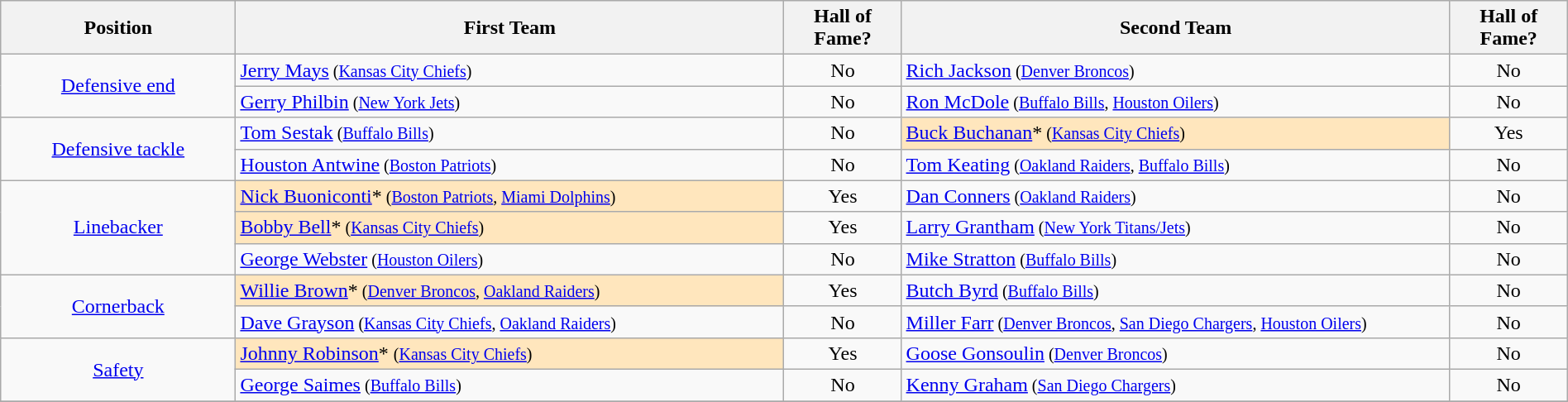<table class="wikitable" style="width:100%;">
<tr>
<th style="width:15%;">Position</th>
<th style="width:35%;">First Team</th>
<th style="width:7.5%;">Hall of Fame?</th>
<th style="width:35%;">Second Team</th>
<th style="width:7.5%;">Hall of Fame?</th>
</tr>
<tr>
<td align=center rowspan="2"><a href='#'>Defensive end</a></td>
<td><a href='#'>Jerry Mays</a><small>  (<a href='#'>Kansas City Chiefs</a>)</small></td>
<td align=center>No</td>
<td><a href='#'>Rich Jackson</a><small>  (<a href='#'>Denver Broncos</a>)</small></td>
<td align=center>No</td>
</tr>
<tr>
<td><a href='#'>Gerry Philbin</a><small>  (<a href='#'>New York Jets</a>)</small></td>
<td align=center>No</td>
<td><a href='#'>Ron McDole</a><small>  (<a href='#'>Buffalo Bills</a>, <a href='#'>Houston Oilers</a>)</small></td>
<td align=center>No</td>
</tr>
<tr>
<td align=center rowspan="2"><a href='#'>Defensive tackle</a></td>
<td><a href='#'>Tom Sestak</a><small>  (<a href='#'>Buffalo Bills</a>)</small></td>
<td align=center>No</td>
<td style="background-color:#FFE6BD"><a href='#'>Buck Buchanan</a>*<small>  (<a href='#'>Kansas City Chiefs</a>)</small></td>
<td align=center>Yes</td>
</tr>
<tr>
<td><a href='#'>Houston Antwine</a><small>  (<a href='#'>Boston Patriots</a>)</small></td>
<td align=center>No</td>
<td><a href='#'>Tom Keating</a><small>  (<a href='#'>Oakland Raiders</a>, <a href='#'>Buffalo Bills</a>)</small></td>
<td align=center>No</td>
</tr>
<tr>
<td align=center rowspan="3"><a href='#'>Linebacker</a></td>
<td style="background-color:#FFE6BD"><a href='#'>Nick Buoniconti</a>*<small>  (<a href='#'>Boston Patriots</a>, <a href='#'>Miami Dolphins</a>)</small></td>
<td align=center>Yes</td>
<td><a href='#'>Dan Conners</a><small>  (<a href='#'>Oakland Raiders</a>)</small></td>
<td align=center>No</td>
</tr>
<tr>
<td style="background-color:#FFE6BD"><a href='#'>Bobby Bell</a>*<small>  (<a href='#'>Kansas City Chiefs</a>)</small></td>
<td align=center>Yes</td>
<td><a href='#'>Larry Grantham</a><small>  (<a href='#'>New York Titans/Jets</a>)</small></td>
<td align=center>No</td>
</tr>
<tr>
<td><a href='#'>George Webster</a><small>  (<a href='#'>Houston Oilers</a>)</small></td>
<td align=center>No</td>
<td><a href='#'>Mike Stratton</a><small>  (<a href='#'>Buffalo Bills</a>)</small></td>
<td align=center>No</td>
</tr>
<tr>
<td align=center rowspan="2"><a href='#'>Cornerback</a></td>
<td style="background-color:#FFE6BD"><a href='#'>Willie Brown</a>*<small>  (<a href='#'>Denver Broncos</a>, <a href='#'>Oakland Raiders</a>)</small></td>
<td align=center>Yes</td>
<td><a href='#'>Butch Byrd</a><small>  (<a href='#'>Buffalo Bills</a>)</small></td>
<td align=center>No</td>
</tr>
<tr>
<td><a href='#'>Dave Grayson</a><small>  (<a href='#'>Kansas City Chiefs</a>, <a href='#'>Oakland Raiders</a>)</small></td>
<td align=center>No</td>
<td><a href='#'>Miller Farr</a><small>  (<a href='#'>Denver Broncos</a>, <a href='#'>San Diego Chargers</a>, <a href='#'>Houston Oilers</a>)</small></td>
<td align=center>No</td>
</tr>
<tr>
<td align=center rowspan="2"><a href='#'>Safety</a></td>
<td style="background-color:#FFE6BD"><a href='#'>Johnny Robinson</a>* <small>  (<a href='#'>Kansas City Chiefs</a>)</small></td>
<td align=center>Yes</td>
<td><a href='#'>Goose Gonsoulin</a><small>  (<a href='#'>Denver Broncos</a>)</small></td>
<td align=center>No</td>
</tr>
<tr>
<td><a href='#'>George Saimes</a><small>  (<a href='#'>Buffalo Bills</a>)</small></td>
<td align=center>No</td>
<td><a href='#'>Kenny Graham</a><small>  (<a href='#'>San Diego Chargers</a>)</small></td>
<td align=center>No</td>
</tr>
<tr>
</tr>
</table>
